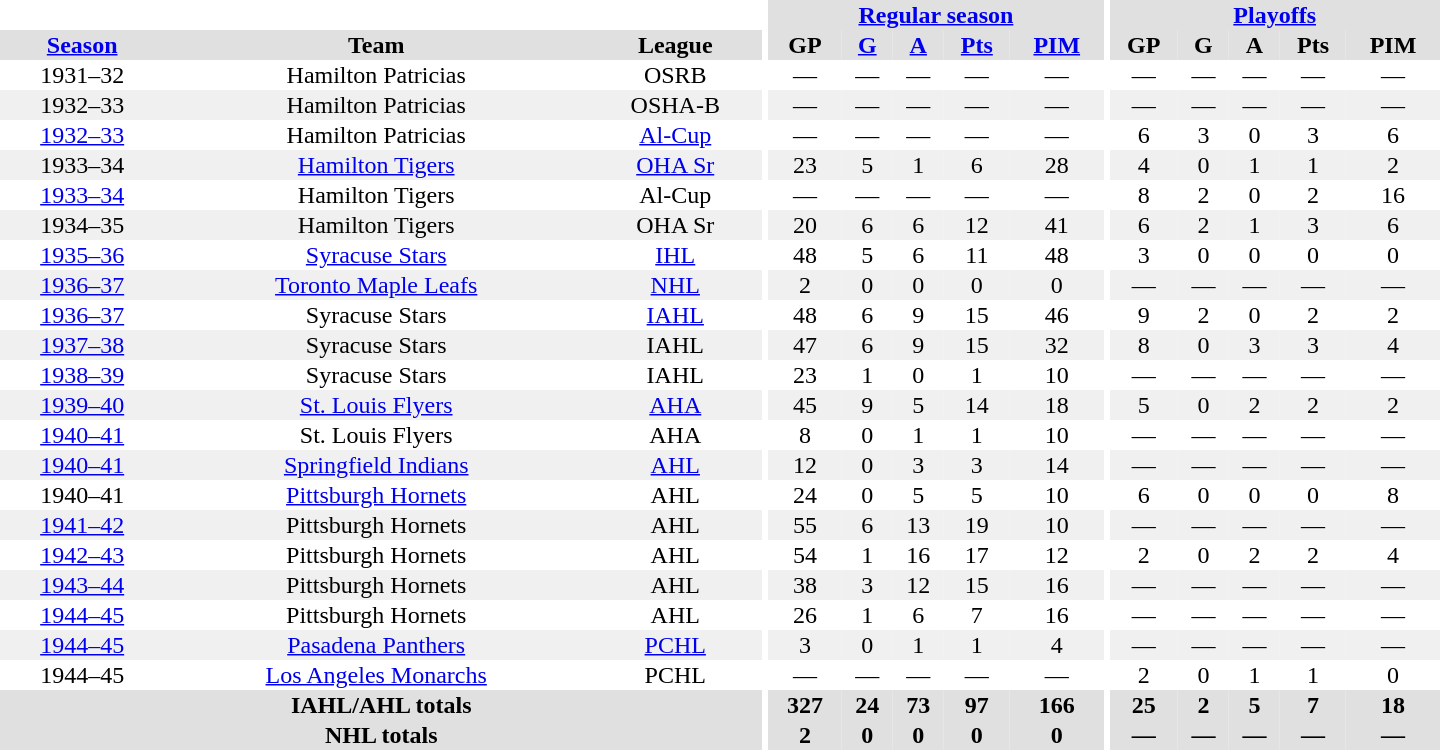<table border="0" cellpadding="1" cellspacing="0" style="text-align:center; width:60em">
<tr bgcolor="#e0e0e0">
<th colspan="3" bgcolor="#ffffff"></th>
<th rowspan="100" bgcolor="#ffffff"></th>
<th colspan="5"><a href='#'>Regular season</a></th>
<th rowspan="100" bgcolor="#ffffff"></th>
<th colspan="5"><a href='#'>Playoffs</a></th>
</tr>
<tr bgcolor="#e0e0e0">
<th><a href='#'>Season</a></th>
<th>Team</th>
<th>League</th>
<th>GP</th>
<th><a href='#'>G</a></th>
<th><a href='#'>A</a></th>
<th><a href='#'>Pts</a></th>
<th><a href='#'>PIM</a></th>
<th>GP</th>
<th>G</th>
<th>A</th>
<th>Pts</th>
<th>PIM</th>
</tr>
<tr>
<td>1931–32</td>
<td>Hamilton Patricias</td>
<td>OSRB</td>
<td>—</td>
<td>—</td>
<td>—</td>
<td>—</td>
<td>—</td>
<td>—</td>
<td>—</td>
<td>—</td>
<td>—</td>
<td>—</td>
</tr>
<tr bgcolor="#f0f0f0">
<td>1932–33</td>
<td>Hamilton Patricias</td>
<td>OSHA-B</td>
<td>—</td>
<td>—</td>
<td>—</td>
<td>—</td>
<td>—</td>
<td>—</td>
<td>—</td>
<td>—</td>
<td>—</td>
<td>—</td>
</tr>
<tr>
<td><a href='#'>1932–33</a></td>
<td>Hamilton Patricias</td>
<td><a href='#'>Al-Cup</a></td>
<td>—</td>
<td>—</td>
<td>—</td>
<td>—</td>
<td>—</td>
<td>6</td>
<td>3</td>
<td>0</td>
<td>3</td>
<td>6</td>
</tr>
<tr bgcolor="#f0f0f0">
<td>1933–34</td>
<td><a href='#'>Hamilton Tigers</a></td>
<td><a href='#'>OHA Sr</a></td>
<td>23</td>
<td>5</td>
<td>1</td>
<td>6</td>
<td>28</td>
<td>4</td>
<td>0</td>
<td>1</td>
<td>1</td>
<td>2</td>
</tr>
<tr>
<td><a href='#'>1933–34</a></td>
<td>Hamilton Tigers</td>
<td>Al-Cup</td>
<td>—</td>
<td>—</td>
<td>—</td>
<td>—</td>
<td>—</td>
<td>8</td>
<td>2</td>
<td>0</td>
<td>2</td>
<td>16</td>
</tr>
<tr bgcolor="#f0f0f0">
<td>1934–35</td>
<td>Hamilton Tigers</td>
<td>OHA Sr</td>
<td>20</td>
<td>6</td>
<td>6</td>
<td>12</td>
<td>41</td>
<td>6</td>
<td>2</td>
<td>1</td>
<td>3</td>
<td>6</td>
</tr>
<tr>
<td><a href='#'>1935–36</a></td>
<td><a href='#'>Syracuse Stars</a></td>
<td><a href='#'>IHL</a></td>
<td>48</td>
<td>5</td>
<td>6</td>
<td>11</td>
<td>48</td>
<td>3</td>
<td>0</td>
<td>0</td>
<td>0</td>
<td>0</td>
</tr>
<tr bgcolor="#f0f0f0">
<td><a href='#'>1936–37</a></td>
<td><a href='#'>Toronto Maple Leafs</a></td>
<td><a href='#'>NHL</a></td>
<td>2</td>
<td>0</td>
<td>0</td>
<td>0</td>
<td>0</td>
<td>—</td>
<td>—</td>
<td>—</td>
<td>—</td>
<td>—</td>
</tr>
<tr>
<td><a href='#'>1936–37</a></td>
<td>Syracuse Stars</td>
<td><a href='#'>IAHL</a></td>
<td>48</td>
<td>6</td>
<td>9</td>
<td>15</td>
<td>46</td>
<td>9</td>
<td>2</td>
<td>0</td>
<td>2</td>
<td>2</td>
</tr>
<tr bgcolor="#f0f0f0">
<td><a href='#'>1937–38</a></td>
<td>Syracuse Stars</td>
<td>IAHL</td>
<td>47</td>
<td>6</td>
<td>9</td>
<td>15</td>
<td>32</td>
<td>8</td>
<td>0</td>
<td>3</td>
<td>3</td>
<td>4</td>
</tr>
<tr>
<td><a href='#'>1938–39</a></td>
<td>Syracuse Stars</td>
<td>IAHL</td>
<td>23</td>
<td>1</td>
<td>0</td>
<td>1</td>
<td>10</td>
<td>—</td>
<td>—</td>
<td>—</td>
<td>—</td>
<td>—</td>
</tr>
<tr bgcolor="#f0f0f0">
<td><a href='#'>1939–40</a></td>
<td><a href='#'>St. Louis Flyers</a></td>
<td><a href='#'>AHA</a></td>
<td>45</td>
<td>9</td>
<td>5</td>
<td>14</td>
<td>18</td>
<td>5</td>
<td>0</td>
<td>2</td>
<td>2</td>
<td>2</td>
</tr>
<tr>
<td><a href='#'>1940–41</a></td>
<td>St. Louis Flyers</td>
<td>AHA</td>
<td>8</td>
<td>0</td>
<td>1</td>
<td>1</td>
<td>10</td>
<td>—</td>
<td>—</td>
<td>—</td>
<td>—</td>
<td>—</td>
</tr>
<tr bgcolor="#f0f0f0">
<td><a href='#'>1940–41</a></td>
<td><a href='#'>Springfield Indians</a></td>
<td><a href='#'>AHL</a></td>
<td>12</td>
<td>0</td>
<td>3</td>
<td>3</td>
<td>14</td>
<td>—</td>
<td>—</td>
<td>—</td>
<td>—</td>
<td>—</td>
</tr>
<tr>
<td>1940–41</td>
<td><a href='#'>Pittsburgh Hornets</a></td>
<td>AHL</td>
<td>24</td>
<td>0</td>
<td>5</td>
<td>5</td>
<td>10</td>
<td>6</td>
<td>0</td>
<td>0</td>
<td>0</td>
<td>8</td>
</tr>
<tr bgcolor="#f0f0f0">
<td><a href='#'>1941–42</a></td>
<td>Pittsburgh Hornets</td>
<td>AHL</td>
<td>55</td>
<td>6</td>
<td>13</td>
<td>19</td>
<td>10</td>
<td>—</td>
<td>—</td>
<td>—</td>
<td>—</td>
<td>—</td>
</tr>
<tr>
<td><a href='#'>1942–43</a></td>
<td>Pittsburgh Hornets</td>
<td>AHL</td>
<td>54</td>
<td>1</td>
<td>16</td>
<td>17</td>
<td>12</td>
<td>2</td>
<td>0</td>
<td>2</td>
<td>2</td>
<td>4</td>
</tr>
<tr bgcolor="#f0f0f0">
<td><a href='#'>1943–44</a></td>
<td>Pittsburgh Hornets</td>
<td>AHL</td>
<td>38</td>
<td>3</td>
<td>12</td>
<td>15</td>
<td>16</td>
<td>—</td>
<td>—</td>
<td>—</td>
<td>—</td>
<td>—</td>
</tr>
<tr>
<td><a href='#'>1944–45</a></td>
<td>Pittsburgh Hornets</td>
<td>AHL</td>
<td>26</td>
<td>1</td>
<td>6</td>
<td>7</td>
<td>16</td>
<td>—</td>
<td>—</td>
<td>—</td>
<td>—</td>
<td>—</td>
</tr>
<tr bgcolor="#f0f0f0">
<td><a href='#'>1944–45</a></td>
<td><a href='#'>Pasadena Panthers</a></td>
<td><a href='#'>PCHL</a></td>
<td>3</td>
<td>0</td>
<td>1</td>
<td>1</td>
<td>4</td>
<td>—</td>
<td>—</td>
<td>—</td>
<td>—</td>
<td>—</td>
</tr>
<tr>
<td>1944–45</td>
<td><a href='#'>Los Angeles Monarchs</a></td>
<td>PCHL</td>
<td>—</td>
<td>—</td>
<td>—</td>
<td>—</td>
<td>—</td>
<td>2</td>
<td>0</td>
<td>1</td>
<td>1</td>
<td>0</td>
</tr>
<tr bgcolor="#e0e0e0">
<th colspan="3">IAHL/AHL totals</th>
<th>327</th>
<th>24</th>
<th>73</th>
<th>97</th>
<th>166</th>
<th>25</th>
<th>2</th>
<th>5</th>
<th>7</th>
<th>18</th>
</tr>
<tr bgcolor="#e0e0e0">
<th colspan="3">NHL totals</th>
<th>2</th>
<th>0</th>
<th>0</th>
<th>0</th>
<th>0</th>
<th>—</th>
<th>—</th>
<th>—</th>
<th>—</th>
<th>—</th>
</tr>
</table>
